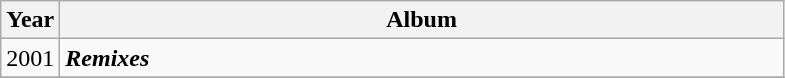<table class="wikitable">
<tr>
<th width="30">Year</th>
<th width="475">Album</th>
</tr>
<tr>
<td>2001</td>
<td><strong><em>Remixes</em></strong></td>
</tr>
<tr>
</tr>
</table>
